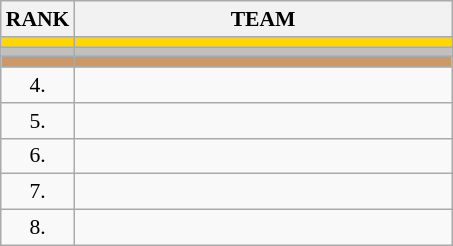<table class="wikitable" style="border-collapse: collapse; font-size: 90%;">
<tr>
<th>RANK</th>
<th align="left" style="width: 17em">TEAM</th>
</tr>
<tr bgcolor=gold>
<td align="center"></td>
<td></td>
</tr>
<tr bgcolor=silver>
<td align="center"></td>
<td></td>
</tr>
<tr bgcolor=cc9966>
<td align="center"></td>
<td></td>
</tr>
<tr>
<td align="center">4.</td>
<td></td>
</tr>
<tr>
<td align="center">5.</td>
<td></td>
</tr>
<tr>
<td align="center">6.</td>
<td></td>
</tr>
<tr>
<td align="center">7.</td>
<td></td>
</tr>
<tr>
<td align="center">8.</td>
<td></td>
</tr>
</table>
